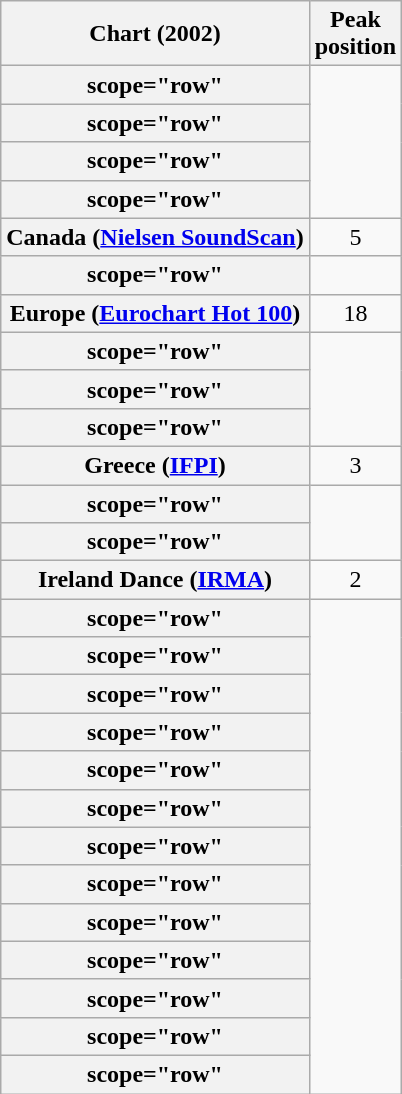<table class="wikitable sortable plainrowheaders" style="text-align:center">
<tr>
<th scope="col">Chart (2002)</th>
<th scope="col">Peak<br>position</th>
</tr>
<tr>
<th>scope="row"</th>
</tr>
<tr>
<th>scope="row"</th>
</tr>
<tr>
<th>scope="row"</th>
</tr>
<tr>
<th>scope="row"</th>
</tr>
<tr>
<th scope="row">Canada (<a href='#'>Nielsen SoundScan</a>)</th>
<td>5</td>
</tr>
<tr>
<th>scope="row"</th>
</tr>
<tr>
<th scope="row">Europe (<a href='#'>Eurochart Hot 100</a>)</th>
<td>18</td>
</tr>
<tr>
<th>scope="row"</th>
</tr>
<tr>
<th>scope="row"</th>
</tr>
<tr>
<th>scope="row"</th>
</tr>
<tr>
<th scope="row">Greece (<a href='#'>IFPI</a>)</th>
<td>3</td>
</tr>
<tr>
<th>scope="row"</th>
</tr>
<tr>
<th>scope="row"</th>
</tr>
<tr>
<th scope="row">Ireland Dance (<a href='#'>IRMA</a>)</th>
<td>2</td>
</tr>
<tr>
<th>scope="row"</th>
</tr>
<tr>
<th>scope="row"</th>
</tr>
<tr>
<th>scope="row"</th>
</tr>
<tr>
<th>scope="row"</th>
</tr>
<tr>
<th>scope="row"</th>
</tr>
<tr>
<th>scope="row"</th>
</tr>
<tr>
<th>scope="row"</th>
</tr>
<tr>
<th>scope="row"</th>
</tr>
<tr>
<th>scope="row"</th>
</tr>
<tr>
<th>scope="row"</th>
</tr>
<tr>
<th>scope="row"</th>
</tr>
<tr>
<th>scope="row"</th>
</tr>
<tr>
<th>scope="row"</th>
</tr>
</table>
